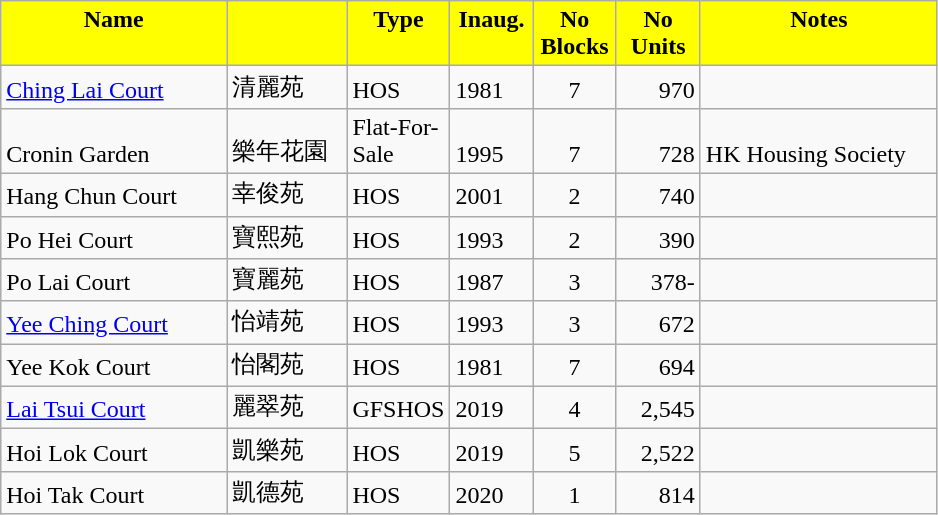<table class="wikitable">
<tr style="font-weight:bold;background-color:yellow" align="center">
<td width="143.25" Height="12.75" valign="top">Name</td>
<td width="72.75" valign="top"></td>
<td width="59.25" valign="top">Type</td>
<td width="48" valign="top">Inaug.</td>
<td width="48" valign="top">No Blocks</td>
<td width="48.75" valign="top">No Units</td>
<td width="150.75" valign="top">Notes</td>
</tr>
<tr valign="bottom">
<td Height="12.75"><a href='#'>Ching Lai Court</a></td>
<td>清麗苑</td>
<td>HOS</td>
<td>1981</td>
<td align="center">7</td>
<td align="right">970</td>
<td></td>
</tr>
<tr valign="bottom">
<td Height="12.75">Cronin Garden</td>
<td>樂年花園</td>
<td>Flat-For-Sale</td>
<td>1995</td>
<td align="center">7</td>
<td align="right">728</td>
<td>HK Housing Society</td>
</tr>
<tr valign="bottom">
<td Height="12.75">Hang Chun Court</td>
<td>幸俊苑</td>
<td>HOS</td>
<td>2001</td>
<td align="center">2</td>
<td align="right">740</td>
<td></td>
</tr>
<tr valign="bottom">
<td Height="12.75">Po Hei Court</td>
<td>寶熙苑</td>
<td>HOS</td>
<td>1993</td>
<td align="center">2</td>
<td align="right">390</td>
<td></td>
</tr>
<tr valign="bottom">
<td Height="12.75">Po Lai Court</td>
<td>寶麗苑</td>
<td>HOS</td>
<td>1987</td>
<td align="center">3</td>
<td align="right">378-</td>
<td></td>
</tr>
<tr valign="bottom">
<td Height="12.75"><a href='#'>Yee Ching Court</a></td>
<td>怡靖苑</td>
<td>HOS</td>
<td>1993</td>
<td align="center">3</td>
<td align="right">672</td>
<td></td>
</tr>
<tr valign="bottom">
<td Height="12.75">Yee Kok Court</td>
<td>怡閣苑</td>
<td>HOS</td>
<td>1981</td>
<td align="center">7</td>
<td align="right">694</td>
<td></td>
</tr>
<tr valign="bottom">
<td Height="12.75"><a href='#'>Lai Tsui Court</a></td>
<td>麗翠苑</td>
<td>GFSHOS</td>
<td>2019</td>
<td align="center">4</td>
<td align="right">2,545</td>
<td></td>
</tr>
<tr valign="bottom">
<td Height="12.75">Hoi Lok Court</td>
<td>凱樂苑</td>
<td>HOS</td>
<td>2019</td>
<td align="center">5</td>
<td align="right">2,522</td>
<td></td>
</tr>
<tr valign="bottom">
<td Height="12.75">Hoi Tak Court</td>
<td>凱德苑</td>
<td>HOS</td>
<td>2020</td>
<td align="center">1</td>
<td align="right">814</td>
<td></td>
</tr>
</table>
